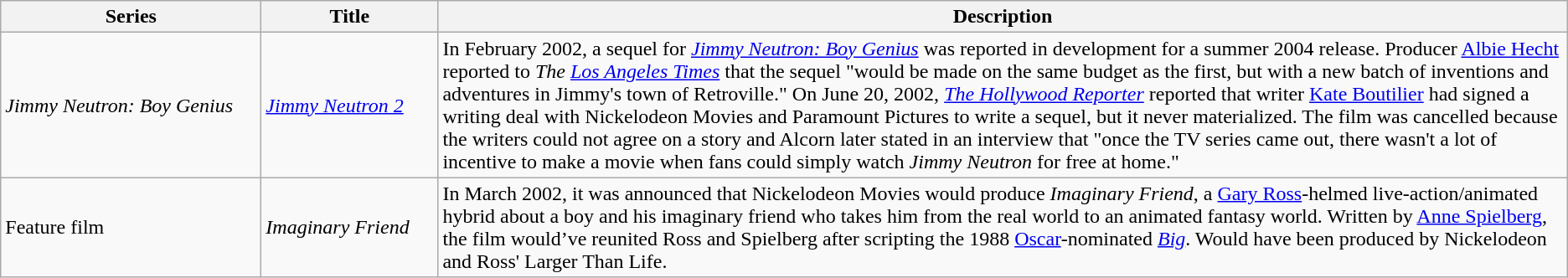<table class="wikitable">
<tr>
<th style="width:150pt;">Series</th>
<th style="width:100pt;">Title</th>
<th>Description</th>
</tr>
<tr>
<td><em>Jimmy Neutron: Boy Genius</em></td>
<td><em><a href='#'>Jimmy Neutron 2</a></em></td>
<td>In February 2002, a sequel for <em><a href='#'>Jimmy Neutron: Boy Genius</a></em> was reported in development for a summer 2004 release. Producer <a href='#'>Albie Hecht</a> reported to <em>The <a href='#'>Los Angeles Times</a></em> that the sequel "would be made on the same budget as the first, but with a new batch of inventions and adventures in Jimmy's town of Retroville." On June 20, 2002, <em><a href='#'>The Hollywood Reporter</a></em> reported that writer <a href='#'>Kate Boutilier</a> had signed a writing deal with Nickelodeon Movies and Paramount Pictures to write a sequel, but it never materialized. The film was cancelled because the writers could not agree on a story and Alcorn later stated in an interview that "once the TV series came out, there wasn't a lot of incentive to make a movie when fans could simply watch <em>Jimmy Neutron</em> for free at home."</td>
</tr>
<tr>
<td>Feature film</td>
<td><em>Imaginary Friend</em></td>
<td>In March 2002, it was announced that Nickelodeon Movies would produce <em>Imaginary Friend</em>, a <a href='#'>Gary Ross</a>-helmed live-action/animated hybrid about a boy and his imaginary friend who takes him from the real world to an animated fantasy world. Written by <a href='#'>Anne Spielberg</a>, the film would’ve reunited Ross and Spielberg after scripting the 1988 <a href='#'>Oscar</a>-nominated <a href='#'><em>Big</em></a>. Would have been produced by Nickelodeon and Ross' Larger Than Life.</td>
</tr>
</table>
